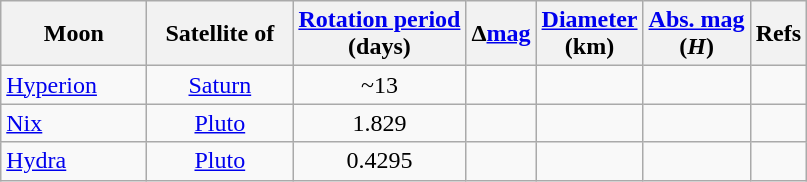<table class="wikitable sortable" style="text-align: center;">
<tr>
<th width=90>Moon</th>
<th width=90>Satellite of</th>
<th><a href='#'>Rotation period</a><br>(days)</th>
<th>Δ<a href='#'>mag</a></th>
<th><a href='#'>Diameter</a><br>(km)</th>
<th><a href='#'>Abs. mag</a><br>(<em>H</em>)</th>
<th>Refs</th>
</tr>
<tr>
<td align=left><a href='#'>Hyperion</a></td>
<td><a href='#'>Saturn</a></td>
<td>~13</td>
<td></td>
<td></td>
<td></td>
<td></td>
</tr>
<tr>
<td align=left><a href='#'>Nix</a></td>
<td><a href='#'>Pluto</a></td>
<td>1.829</td>
<td></td>
<td></td>
<td></td>
<td></td>
</tr>
<tr>
<td align=left><a href='#'>Hydra</a></td>
<td><a href='#'>Pluto</a></td>
<td>0.4295</td>
<td></td>
<td></td>
<td></td>
<td></td>
</tr>
</table>
